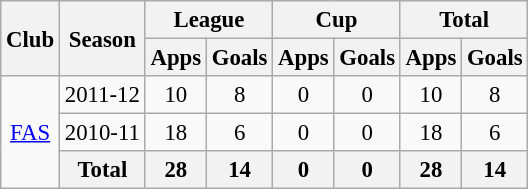<table class="wikitable" style="font-size:95%; text-align: center;">
<tr>
<th rowspan="2">Club</th>
<th rowspan="2">Season</th>
<th colspan="2">League</th>
<th colspan="2">Cup</th>
<th colspan="2">Total</th>
</tr>
<tr>
<th>Apps</th>
<th>Goals</th>
<th>Apps</th>
<th>Goals</th>
<th>Apps</th>
<th>Goals</th>
</tr>
<tr>
<td rowspan="3"><a href='#'>FAS</a></td>
<td>2011-12</td>
<td>10</td>
<td>8</td>
<td>0</td>
<td>0</td>
<td>10</td>
<td>8</td>
</tr>
<tr>
<td>2010-11</td>
<td>18</td>
<td>6</td>
<td>0</td>
<td>0</td>
<td>18</td>
<td>6</td>
</tr>
<tr>
<th>Total</th>
<th>28</th>
<th>14</th>
<th>0</th>
<th>0</th>
<th>28</th>
<th>14</th>
</tr>
</table>
